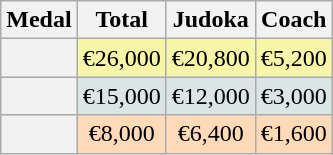<table class=wikitable style="text-align:center;">
<tr>
<th>Medal</th>
<th>Total</th>
<th>Judoka</th>
<th>Coach</th>
</tr>
<tr bgcolor=F7F6A8>
<th></th>
<td>€26,000</td>
<td>€20,800</td>
<td>€5,200</td>
</tr>
<tr bgcolor=DCE5E5>
<th></th>
<td>€15,000</td>
<td>€12,000</td>
<td>€3,000</td>
</tr>
<tr bgcolor=FFDAB9>
<th></th>
<td>€8,000</td>
<td>€6,400</td>
<td>€1,600</td>
</tr>
</table>
